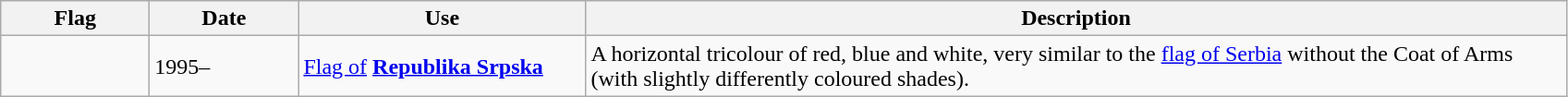<table class="wikitable sortable">
<tr>
<th style="width:100px;">Flag</th>
<th style="width:100px;">Date</th>
<th style="width:200px;">Use</th>
<th style="width:700px;">Description</th>
</tr>
<tr>
<td></td>
<td>1995–</td>
<td><a href='#'>Flag of</a> <strong><a href='#'>Republika Srpska</a></strong></td>
<td>A horizontal tricolour of red, blue and white, very similar to the <a href='#'>flag of Serbia</a> without the Coat of Arms (with slightly differently coloured shades).</td>
</tr>
</table>
